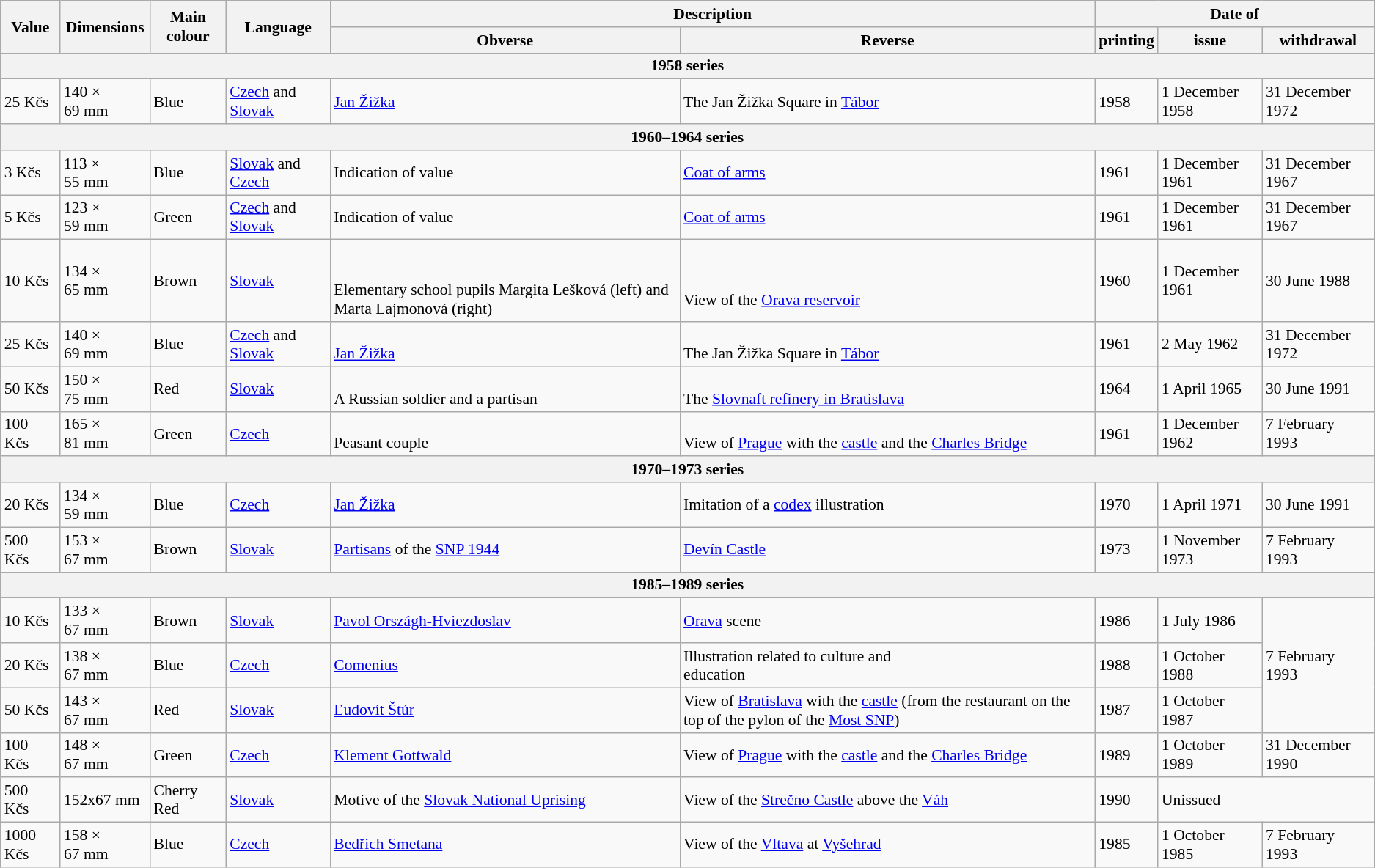<table class="wikitable" style="font-size: 90%">
<tr>
<th rowspan=2>Value</th>
<th rowspan=2>Dimensions</th>
<th rowspan=2>Main colour</th>
<th rowspan=2>Language</th>
<th colspan=2>Description</th>
<th colspan=3>Date of</th>
</tr>
<tr>
<th>Obverse</th>
<th>Reverse</th>
<th>printing</th>
<th>issue</th>
<th>withdrawal</th>
</tr>
<tr>
<th colspan=11>1958 series</th>
</tr>
<tr>
<td>25 Kčs</td>
<td>140 × 69 mm</td>
<td>Blue</td>
<td><a href='#'>Czech</a> and <a href='#'>Slovak</a></td>
<td><a href='#'>Jan Žižka</a></td>
<td>The Jan Žižka Square in <a href='#'>Tábor</a></td>
<td>1958</td>
<td>1 December 1958</td>
<td>31 December 1972</td>
</tr>
<tr>
<th colspan=11>1960–1964 series</th>
</tr>
<tr>
<td>3 Kčs</td>
<td>113 × 55 mm</td>
<td>Blue</td>
<td><a href='#'>Slovak</a> and <a href='#'>Czech</a></td>
<td>Indication of value</td>
<td><a href='#'>Coat of arms</a></td>
<td>1961</td>
<td>1 December 1961</td>
<td>31 December 1967</td>
</tr>
<tr>
<td>5 Kčs</td>
<td>123 × 59 mm</td>
<td>Green</td>
<td><a href='#'>Czech</a> and <a href='#'>Slovak</a></td>
<td>Indication of value</td>
<td><a href='#'>Coat of arms</a></td>
<td>1961</td>
<td>1 December 1961</td>
<td>31 December 1967</td>
</tr>
<tr>
<td>10 Kčs</td>
<td>134 × 65 mm</td>
<td>Brown</td>
<td><a href='#'>Slovak</a></td>
<td><br><br>Elementary school pupils Margita Lešková (left) and Marta Lajmonová (right)</td>
<td><br><br>View of the <a href='#'>Orava reservoir</a></td>
<td>1960</td>
<td>1 December 1961</td>
<td>30 June 1988</td>
</tr>
<tr>
<td>25 Kčs</td>
<td>140 × 69 mm</td>
<td>Blue</td>
<td><a href='#'>Czech</a> and <a href='#'>Slovak</a></td>
<td><br><a href='#'>Jan Žižka</a></td>
<td><br>The Jan Žižka Square in <a href='#'>Tábor</a></td>
<td>1961</td>
<td>2 May 1962</td>
<td>31 December 1972</td>
</tr>
<tr>
<td>50 Kčs</td>
<td>150 × 75 mm</td>
<td>Red</td>
<td><a href='#'>Slovak</a></td>
<td><br>A Russian soldier and a partisan</td>
<td><br>The <a href='#'>Slovnaft refinery in Bratislava</a></td>
<td>1964</td>
<td>1 April 1965</td>
<td>30 June 1991</td>
</tr>
<tr>
<td>100 Kčs</td>
<td>165 × 81 mm</td>
<td>Green</td>
<td><a href='#'>Czech</a></td>
<td><br>Peasant couple</td>
<td><br>View of <a href='#'>Prague</a> with the <a href='#'>castle</a> and the <a href='#'>Charles Bridge</a></td>
<td>1961</td>
<td>1 December 1962</td>
<td>7 February 1993</td>
</tr>
<tr>
<th colspan=11>1970–1973 series</th>
</tr>
<tr>
<td>20 Kčs</td>
<td>134 × 59 mm</td>
<td>Blue</td>
<td><a href='#'>Czech</a></td>
<td><a href='#'>Jan Žižka</a></td>
<td>Imitation of a <a href='#'>codex</a> illustration</td>
<td>1970</td>
<td>1 April 1971</td>
<td>30 June 1991</td>
</tr>
<tr>
<td>500 Kčs</td>
<td>153 × 67 mm</td>
<td>Brown</td>
<td><a href='#'>Slovak</a></td>
<td><a href='#'>Partisans</a> of the <a href='#'>SNP 1944</a></td>
<td><a href='#'>Devín Castle</a></td>
<td>1973</td>
<td>1 November 1973</td>
<td>7 February 1993</td>
</tr>
<tr>
<th colspan=11>1985–1989 series</th>
</tr>
<tr>
<td>10 Kčs</td>
<td>133 × 67 mm</td>
<td>Brown</td>
<td><a href='#'>Slovak</a></td>
<td><a href='#'>Pavol Országh-Hviezdoslav</a></td>
<td><a href='#'>Orava</a> scene</td>
<td>1986</td>
<td>1 July 1986</td>
<td rowspan="3">7 February 1993</td>
</tr>
<tr>
<td>20 Kčs</td>
<td>138 × 67 mm</td>
<td>Blue</td>
<td><a href='#'>Czech</a></td>
<td><a href='#'>Comenius</a></td>
<td>Illustration related to culture and<br>education</td>
<td>1988</td>
<td>1 October 1988</td>
</tr>
<tr>
<td>50 Kčs</td>
<td>143 × 67 mm</td>
<td>Red</td>
<td><a href='#'>Slovak</a></td>
<td><a href='#'>Ľudovít Štúr</a></td>
<td>View of <a href='#'>Bratislava</a> with the <a href='#'>castle</a> (from the restaurant on the top of the pylon of the <a href='#'>Most SNP</a>)</td>
<td>1987</td>
<td>1 October 1987</td>
</tr>
<tr>
<td>100 Kčs</td>
<td>148 × 67 mm</td>
<td>Green</td>
<td><a href='#'>Czech</a></td>
<td><a href='#'>Klement Gottwald</a></td>
<td>View of <a href='#'>Prague</a> with the <a href='#'>castle</a> and the <a href='#'>Charles Bridge</a></td>
<td>1989</td>
<td>1 October 1989</td>
<td>31 December 1990</td>
</tr>
<tr>
<td>500 Kčs</td>
<td>152x67 mm</td>
<td>Cherry Red</td>
<td><a href='#'>Slovak</a></td>
<td>Motive of the <a href='#'>Slovak National Uprising</a></td>
<td>View of the <a href='#'>Strečno Castle</a> above the <a href='#'>Váh</a></td>
<td>1990</td>
<td colspan="2">Unissued</td>
</tr>
<tr>
<td>1000 Kčs</td>
<td>158 × 67 mm</td>
<td>Blue</td>
<td><a href='#'>Czech</a></td>
<td><a href='#'>Bedřich Smetana</a></td>
<td>View of the <a href='#'>Vltava</a> at <a href='#'>Vyšehrad</a></td>
<td>1985</td>
<td>1 October 1985</td>
<td>7 February 1993</td>
</tr>
</table>
